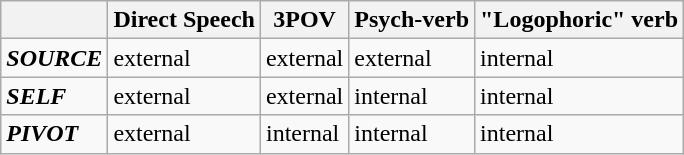<table class="wikitable">
<tr>
<th></th>
<th>Direct Speech</th>
<th>3POV</th>
<th>Psych-verb</th>
<th>"Logophoric" verb</th>
</tr>
<tr>
<td><strong><em>SOURCE</em></strong></td>
<td>external</td>
<td>external</td>
<td>external</td>
<td>internal</td>
</tr>
<tr>
<td><strong><em>SELF</em></strong></td>
<td>external</td>
<td>external</td>
<td>internal</td>
<td>internal</td>
</tr>
<tr>
<td><strong><em>PIVOT</em></strong></td>
<td>external</td>
<td>internal</td>
<td>internal</td>
<td>internal</td>
</tr>
</table>
